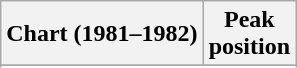<table class="wikitable sortable">
<tr>
<th>Chart (1981–1982)</th>
<th>Peak<br>position</th>
</tr>
<tr>
</tr>
<tr>
</tr>
</table>
